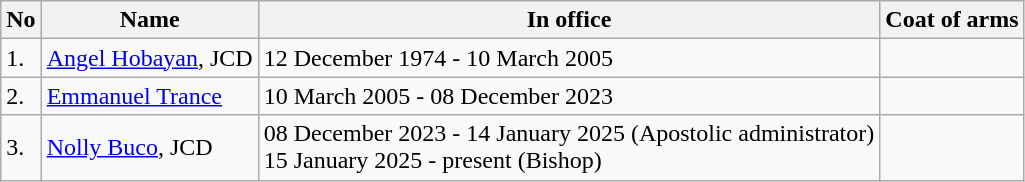<table class="wikitable">
<tr>
<th>No</th>
<th>Name</th>
<th>In office</th>
<th>Coat of arms</th>
</tr>
<tr>
<td>1.</td>
<td><a href='#'>Angel Hobayan</a>, JCD</td>
<td>12 December 1974 - 10 March 2005</td>
<td></td>
</tr>
<tr>
<td>2.</td>
<td><a href='#'>Emmanuel Trance</a></td>
<td>10 March 2005 - 08 December 2023</td>
<td></td>
</tr>
<tr>
<td>3.</td>
<td><a href='#'>Nolly Buco</a>, JCD</td>
<td>08 December 2023 - 14 January 2025 (Apostolic administrator)<br>15 January 2025 - present (Bishop)</td>
<td></td>
</tr>
</table>
